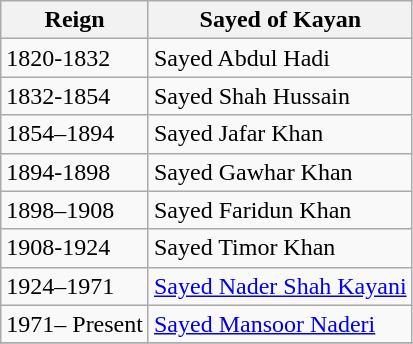<table class="wikitable">
<tr>
<th>Reign</th>
<th>Sayed of Kayan</th>
</tr>
<tr>
<td>1820-1832</td>
<td>Sayed Abdul Hadi</td>
</tr>
<tr>
<td>1832-1854</td>
<td>Sayed Shah Hussain</td>
</tr>
<tr>
<td>1854–1894</td>
<td>Sayed Jafar Khan</td>
</tr>
<tr>
<td>1894-1898</td>
<td>Sayed Gawhar Khan</td>
</tr>
<tr>
<td>1898–1908</td>
<td>Sayed Faridun Khan</td>
</tr>
<tr>
<td>1908-1924</td>
<td>Sayed Timor Khan</td>
</tr>
<tr>
<td>1924–1971</td>
<td><a href='#'>Sayed Nader Shah Kayani</a></td>
</tr>
<tr>
<td>1971– Present</td>
<td><a href='#'>Sayed Mansoor Naderi</a></td>
</tr>
<tr>
</tr>
</table>
